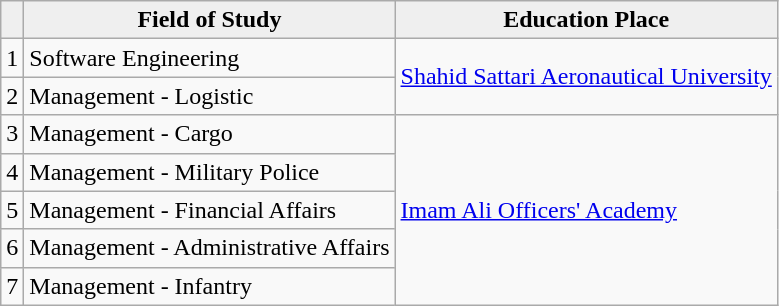<table class="wikitable" style="style="text-align: center;">
<tr>
<th style="background: #efefef;"></th>
<th style="background: #efefef;"><strong>Field of Study</strong></th>
<th style="background: #efefef;"><strong>Education Place</strong></th>
</tr>
<tr>
<td>1</td>
<td>Software Engineering</td>
<td rowspan="2"><a href='#'>Shahid Sattari Aeronautical University</a></td>
</tr>
<tr>
<td>2</td>
<td>Management - Logistic</td>
</tr>
<tr>
<td>3</td>
<td>Management - Cargo</td>
<td rowspan="5"><a href='#'>Imam Ali Officers' Academy</a></td>
</tr>
<tr>
<td>4</td>
<td>Management - Military Police</td>
</tr>
<tr>
<td>5</td>
<td>Management - Financial Affairs</td>
</tr>
<tr>
<td>6</td>
<td>Management - Administrative Affairs</td>
</tr>
<tr>
<td>7</td>
<td>Management - Infantry</td>
</tr>
</table>
